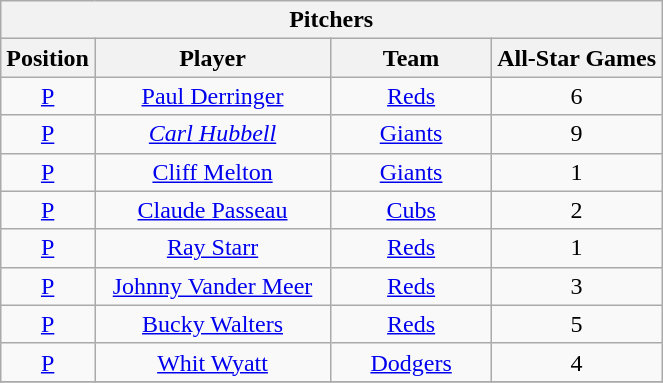<table class="wikitable" style="font-size: 100%; text-align:right;">
<tr>
<th colspan="4">Pitchers</th>
</tr>
<tr>
<th>Position</th>
<th width="150">Player</th>
<th width="100">Team</th>
<th>All-Star Games</th>
</tr>
<tr>
<td align="center"><a href='#'>P</a></td>
<td align="center"><a href='#'>Paul Derringer</a></td>
<td align="center"><a href='#'>Reds</a></td>
<td align="center">6</td>
</tr>
<tr>
<td align="center"><a href='#'>P</a></td>
<td align="center"><em><a href='#'>Carl Hubbell</a></em></td>
<td align="center"><a href='#'>Giants</a></td>
<td align="center">9</td>
</tr>
<tr>
<td align="center"><a href='#'>P</a></td>
<td align="center"><a href='#'>Cliff Melton</a></td>
<td align="center"><a href='#'>Giants</a></td>
<td align="center">1</td>
</tr>
<tr>
<td align="center"><a href='#'>P</a></td>
<td align="center"><a href='#'>Claude Passeau</a></td>
<td align="center"><a href='#'>Cubs</a></td>
<td align="center">2</td>
</tr>
<tr>
<td align="center"><a href='#'>P</a></td>
<td align="center"><a href='#'>Ray Starr</a></td>
<td align="center"><a href='#'>Reds</a></td>
<td align="center">1</td>
</tr>
<tr>
<td align="center"><a href='#'>P</a></td>
<td align="center"><a href='#'>Johnny Vander Meer</a></td>
<td align="center"><a href='#'>Reds</a></td>
<td align="center">3</td>
</tr>
<tr>
<td align="center"><a href='#'>P</a></td>
<td align="center"><a href='#'>Bucky Walters</a></td>
<td align="center"><a href='#'>Reds</a></td>
<td align="center">5</td>
</tr>
<tr>
<td align="center"><a href='#'>P</a></td>
<td align="center"><a href='#'>Whit Wyatt</a></td>
<td align="center"><a href='#'>Dodgers</a></td>
<td align="center">4</td>
</tr>
<tr>
</tr>
</table>
